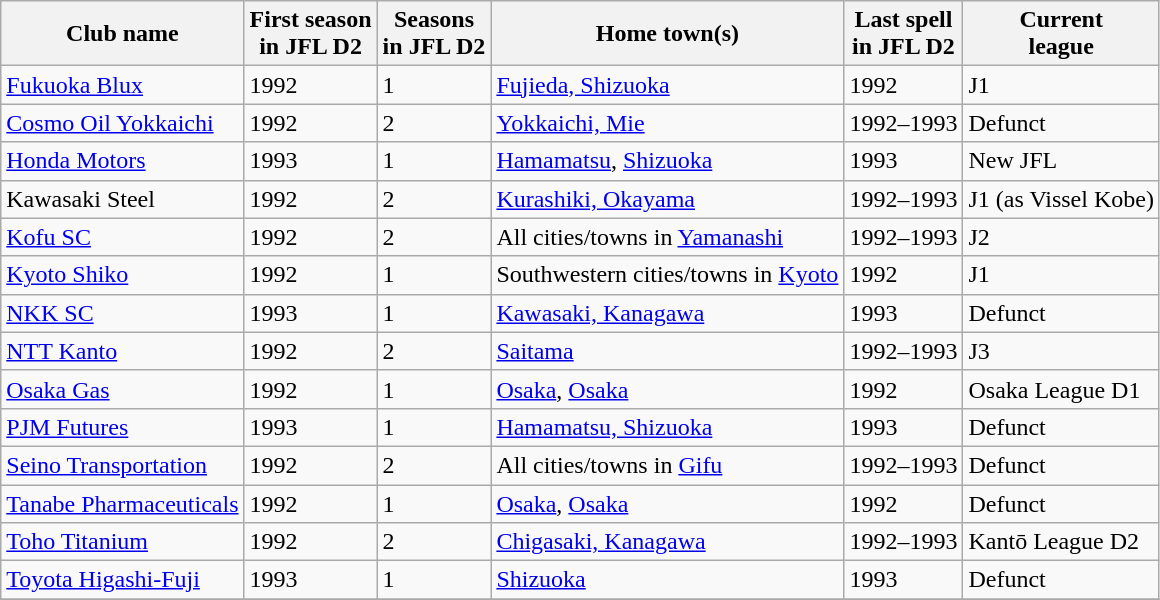<table class="wikitable sortable">
<tr>
<th>Club name</th>
<th>First season<br>in JFL D2</th>
<th>Seasons<br>in JFL D2</th>
<th>Home town(s)</th>
<th>Last spell<br>in JFL D2</th>
<th>Current<br>league</th>
</tr>
<tr>
<td><a href='#'>Fukuoka Blux</a></td>
<td>1992</td>
<td>1</td>
<td><a href='#'>Fujieda, Shizuoka</a></td>
<td>1992</td>
<td>J1</td>
</tr>
<tr>
<td><a href='#'>Cosmo Oil Yokkaichi</a></td>
<td>1992</td>
<td>2</td>
<td><a href='#'>Yokkaichi, Mie</a></td>
<td>1992–1993</td>
<td>Defunct</td>
</tr>
<tr>
<td><a href='#'>Honda Motors</a></td>
<td>1993</td>
<td>1</td>
<td><a href='#'>Hamamatsu</a>, <a href='#'>Shizuoka</a></td>
<td>1993</td>
<td>New JFL</td>
</tr>
<tr>
<td>Kawasaki Steel</td>
<td>1992</td>
<td>2</td>
<td><a href='#'>Kurashiki, Okayama</a></td>
<td>1992–1993</td>
<td>J1 (as Vissel Kobe)</td>
</tr>
<tr>
<td><a href='#'>Kofu SC</a></td>
<td>1992</td>
<td>2</td>
<td>All cities/towns in <a href='#'>Yamanashi</a></td>
<td>1992–1993</td>
<td>J2</td>
</tr>
<tr>
<td><a href='#'>Kyoto Shiko</a></td>
<td>1992</td>
<td>1</td>
<td>Southwestern cities/towns in <a href='#'>Kyoto</a></td>
<td>1992</td>
<td>J1</td>
</tr>
<tr>
<td><a href='#'>NKK SC</a></td>
<td>1993</td>
<td>1</td>
<td><a href='#'>Kawasaki, Kanagawa</a></td>
<td>1993</td>
<td>Defunct</td>
</tr>
<tr>
<td><a href='#'>NTT Kanto</a></td>
<td>1992</td>
<td>2</td>
<td><a href='#'>Saitama</a></td>
<td>1992–1993</td>
<td>J3</td>
</tr>
<tr>
<td><a href='#'>Osaka Gas</a></td>
<td>1992</td>
<td>1</td>
<td><a href='#'>Osaka</a>, <a href='#'>Osaka</a></td>
<td>1992</td>
<td>Osaka League D1</td>
</tr>
<tr>
<td><a href='#'>PJM Futures</a></td>
<td>1993</td>
<td>1</td>
<td><a href='#'>Hamamatsu, Shizuoka</a></td>
<td>1993</td>
<td>Defunct</td>
</tr>
<tr>
<td><a href='#'>Seino Transportation</a></td>
<td>1992</td>
<td>2</td>
<td>All cities/towns in <a href='#'>Gifu</a></td>
<td>1992–1993</td>
<td>Defunct</td>
</tr>
<tr>
<td><a href='#'>Tanabe Pharmaceuticals</a></td>
<td>1992</td>
<td>1</td>
<td><a href='#'>Osaka</a>, <a href='#'>Osaka</a></td>
<td>1992</td>
<td>Defunct</td>
</tr>
<tr>
<td><a href='#'>Toho Titanium</a></td>
<td>1992</td>
<td>2</td>
<td><a href='#'>Chigasaki, Kanagawa</a></td>
<td>1992–1993</td>
<td>Kantō League D2</td>
</tr>
<tr>
<td><a href='#'>Toyota Higashi-Fuji</a></td>
<td>1993</td>
<td>1</td>
<td><a href='#'>Shizuoka</a></td>
<td>1993</td>
<td>Defunct</td>
</tr>
<tr>
</tr>
</table>
